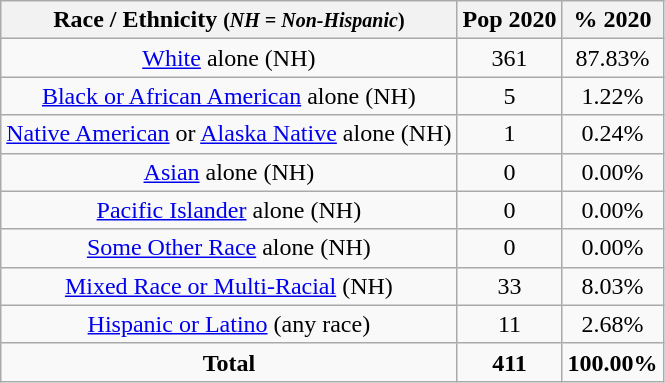<table class="wikitable" style="text-align:center;">
<tr>
<th>Race / Ethnicity <small>(<em>NH = Non-Hispanic</em>)</small></th>
<th>Pop 2020</th>
<th>% 2020</th>
</tr>
<tr>
<td><a href='#'>White</a> alone (NH)</td>
<td>361</td>
<td>87.83%</td>
</tr>
<tr>
<td><a href='#'>Black or African American</a> alone (NH)</td>
<td>5</td>
<td>1.22%</td>
</tr>
<tr>
<td><a href='#'>Native American</a> or <a href='#'>Alaska Native</a> alone (NH)</td>
<td>1</td>
<td>0.24%</td>
</tr>
<tr>
<td><a href='#'>Asian</a> alone (NH)</td>
<td>0</td>
<td>0.00%</td>
</tr>
<tr>
<td><a href='#'>Pacific Islander</a> alone (NH)</td>
<td>0</td>
<td>0.00%</td>
</tr>
<tr>
<td><a href='#'>Some Other Race</a> alone (NH)</td>
<td>0</td>
<td>0.00%</td>
</tr>
<tr>
<td><a href='#'>Mixed Race or Multi-Racial</a> (NH)</td>
<td>33</td>
<td>8.03%</td>
</tr>
<tr>
<td><a href='#'>Hispanic or Latino</a> (any race)</td>
<td>11</td>
<td>2.68%</td>
</tr>
<tr>
<td><strong>Total</strong></td>
<td><strong>411</strong></td>
<td><strong>100.00%</strong></td>
</tr>
</table>
